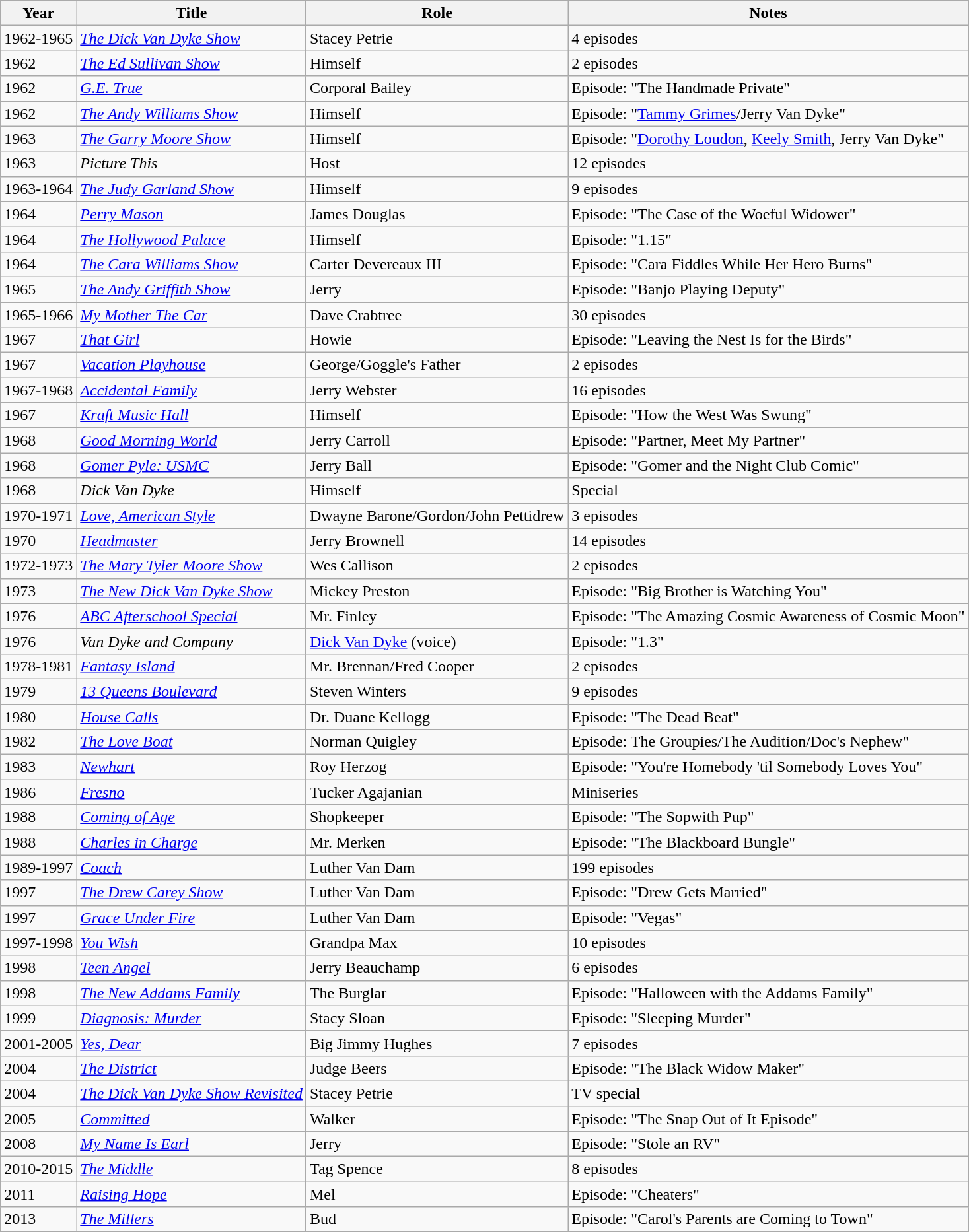<table class="wikitable sortable">
<tr>
<th>Year</th>
<th>Title</th>
<th>Role</th>
<th>Notes</th>
</tr>
<tr>
<td>1962-1965</td>
<td><em><a href='#'>The Dick Van Dyke Show</a></em></td>
<td>Stacey Petrie</td>
<td>4 episodes</td>
</tr>
<tr>
<td>1962</td>
<td><em><a href='#'>The Ed Sullivan Show</a></em></td>
<td>Himself</td>
<td>2 episodes</td>
</tr>
<tr>
<td>1962</td>
<td><em><a href='#'>G.E. True</a></em></td>
<td>Corporal Bailey</td>
<td>Episode: "The Handmade Private"</td>
</tr>
<tr>
<td>1962</td>
<td><em><a href='#'>The Andy Williams Show</a></em></td>
<td>Himself</td>
<td>Episode: "<a href='#'>Tammy Grimes</a>/Jerry Van Dyke"</td>
</tr>
<tr>
<td>1963</td>
<td><em><a href='#'>The Garry Moore Show</a></em></td>
<td>Himself</td>
<td>Episode: "<a href='#'>Dorothy Loudon</a>, <a href='#'>Keely Smith</a>, Jerry Van Dyke"</td>
</tr>
<tr>
<td>1963</td>
<td><em>Picture This</em></td>
<td>Host</td>
<td>12 episodes</td>
</tr>
<tr>
<td>1963-1964</td>
<td><em><a href='#'>The Judy Garland Show</a></em></td>
<td>Himself</td>
<td>9 episodes</td>
</tr>
<tr>
<td>1964</td>
<td><em><a href='#'>Perry Mason</a></em></td>
<td>James Douglas</td>
<td>Episode: "The Case of the Woeful Widower"</td>
</tr>
<tr>
<td>1964</td>
<td><em><a href='#'>The Hollywood Palace</a></em></td>
<td>Himself</td>
<td>Episode: "1.15"</td>
</tr>
<tr>
<td>1964</td>
<td><em><a href='#'>The Cara Williams Show</a></em></td>
<td>Carter Devereaux III</td>
<td>Episode: "Cara Fiddles While Her Hero Burns"</td>
</tr>
<tr>
<td>1965</td>
<td><em><a href='#'>The Andy Griffith Show</a></em></td>
<td>Jerry</td>
<td>Episode: "Banjo Playing Deputy"</td>
</tr>
<tr>
<td>1965-1966</td>
<td><em><a href='#'>My Mother The Car</a></em></td>
<td>Dave Crabtree</td>
<td>30 episodes</td>
</tr>
<tr>
<td>1967</td>
<td><em><a href='#'>That Girl</a></em></td>
<td>Howie</td>
<td>Episode: "Leaving the Nest Is for the Birds"</td>
</tr>
<tr>
<td>1967</td>
<td><em><a href='#'>Vacation Playhouse</a></em></td>
<td>George/Goggle's Father</td>
<td>2 episodes</td>
</tr>
<tr>
<td>1967-1968</td>
<td><em><a href='#'>Accidental Family</a></em></td>
<td>Jerry Webster</td>
<td>16 episodes</td>
</tr>
<tr>
<td>1967</td>
<td><em><a href='#'>Kraft Music Hall</a></em></td>
<td>Himself</td>
<td>Episode: "How the West Was Swung"</td>
</tr>
<tr>
<td>1968</td>
<td><em><a href='#'>Good Morning World</a></em></td>
<td>Jerry Carroll</td>
<td>Episode: "Partner, Meet My Partner"</td>
</tr>
<tr>
<td>1968</td>
<td><em><a href='#'>Gomer Pyle: USMC</a></em></td>
<td>Jerry Ball</td>
<td>Episode: "Gomer and the Night Club Comic"</td>
</tr>
<tr>
<td>1968</td>
<td><em>Dick Van Dyke</em></td>
<td>Himself</td>
<td>Special</td>
</tr>
<tr>
<td>1970-1971</td>
<td><em><a href='#'>Love, American Style</a></em></td>
<td>Dwayne Barone/Gordon/John Pettidrew</td>
<td>3 episodes</td>
</tr>
<tr>
<td>1970</td>
<td><em><a href='#'>Headmaster</a></em></td>
<td>Jerry Brownell</td>
<td>14 episodes</td>
</tr>
<tr>
<td>1972-1973</td>
<td><em><a href='#'>The Mary Tyler Moore Show</a></em></td>
<td>Wes Callison</td>
<td>2 episodes</td>
</tr>
<tr>
<td>1973</td>
<td><em><a href='#'>The New Dick Van Dyke Show</a></em></td>
<td>Mickey Preston</td>
<td>Episode: "Big Brother is Watching You"</td>
</tr>
<tr>
<td>1976</td>
<td><em><a href='#'>ABC Afterschool Special</a></em></td>
<td>Mr. Finley</td>
<td>Episode: "The Amazing Cosmic Awareness of Cosmic Moon"</td>
</tr>
<tr>
<td>1976</td>
<td><em>Van Dyke and Company</em></td>
<td><a href='#'>Dick Van Dyke</a> (voice)</td>
<td>Episode: "1.3"</td>
</tr>
<tr>
<td>1978-1981</td>
<td><em><a href='#'>Fantasy Island</a></em></td>
<td>Mr. Brennan/Fred Cooper</td>
<td>2 episodes</td>
</tr>
<tr>
<td>1979</td>
<td><em><a href='#'>13 Queens Boulevard</a></em></td>
<td>Steven Winters</td>
<td>9 episodes</td>
</tr>
<tr>
<td>1980</td>
<td><em><a href='#'>House Calls</a></em></td>
<td>Dr. Duane Kellogg</td>
<td>Episode: "The Dead Beat"</td>
</tr>
<tr>
<td>1982</td>
<td><em><a href='#'>The Love Boat</a></em></td>
<td>Norman Quigley</td>
<td>Episode: The Groupies/The Audition/Doc's Nephew"</td>
</tr>
<tr>
<td>1983</td>
<td><em><a href='#'>Newhart</a></em></td>
<td>Roy Herzog</td>
<td>Episode: "You're Homebody 'til Somebody Loves You"</td>
</tr>
<tr>
<td>1986</td>
<td><em><a href='#'>Fresno</a></em></td>
<td>Tucker Agajanian</td>
<td>Miniseries</td>
</tr>
<tr>
<td>1988</td>
<td><em><a href='#'>Coming of Age</a></em></td>
<td>Shopkeeper</td>
<td>Episode: "The Sopwith Pup"</td>
</tr>
<tr>
<td>1988</td>
<td><em><a href='#'>Charles in Charge</a></em></td>
<td>Mr. Merken</td>
<td>Episode: "The Blackboard Bungle"</td>
</tr>
<tr>
<td>1989-1997</td>
<td><em><a href='#'>Coach</a></em></td>
<td>Luther Van Dam</td>
<td>199 episodes</td>
</tr>
<tr>
<td>1997</td>
<td><em><a href='#'>The Drew Carey Show</a></em></td>
<td>Luther Van Dam</td>
<td>Episode: "Drew Gets Married"</td>
</tr>
<tr>
<td>1997</td>
<td><em><a href='#'>Grace Under Fire</a></em></td>
<td>Luther Van Dam</td>
<td>Episode: "Vegas"</td>
</tr>
<tr>
<td>1997-1998</td>
<td><em><a href='#'>You Wish</a></em></td>
<td>Grandpa Max</td>
<td>10 episodes</td>
</tr>
<tr>
<td>1998</td>
<td><em><a href='#'>Teen Angel</a></em></td>
<td>Jerry Beauchamp</td>
<td>6 episodes</td>
</tr>
<tr>
<td>1998</td>
<td><em><a href='#'>The New Addams Family</a></em></td>
<td>The Burglar</td>
<td>Episode: "Halloween with the Addams Family"</td>
</tr>
<tr>
<td>1999</td>
<td><em><a href='#'>Diagnosis: Murder</a></em></td>
<td>Stacy Sloan</td>
<td>Episode: "Sleeping Murder"</td>
</tr>
<tr>
<td>2001-2005</td>
<td><em><a href='#'>Yes, Dear</a></em></td>
<td>Big Jimmy Hughes</td>
<td>7 episodes</td>
</tr>
<tr>
<td>2004</td>
<td><em><a href='#'>The District</a></em></td>
<td>Judge Beers</td>
<td>Episode: "The Black Widow Maker"</td>
</tr>
<tr>
<td>2004</td>
<td><em><a href='#'>The Dick Van Dyke Show Revisited</a></em></td>
<td>Stacey Petrie</td>
<td>TV special</td>
</tr>
<tr>
<td>2005</td>
<td><em><a href='#'>Committed</a></em></td>
<td>Walker</td>
<td>Episode: "The Snap Out of It Episode"</td>
</tr>
<tr>
<td>2008</td>
<td><em><a href='#'>My Name Is Earl</a></em></td>
<td>Jerry</td>
<td>Episode: "Stole an RV"</td>
</tr>
<tr>
<td>2010-2015</td>
<td><em><a href='#'>The Middle</a></em></td>
<td>Tag Spence</td>
<td>8 episodes</td>
</tr>
<tr>
<td>2011</td>
<td><em><a href='#'>Raising Hope</a></em></td>
<td>Mel</td>
<td>Episode: "Cheaters"</td>
</tr>
<tr>
<td>2013</td>
<td><em><a href='#'>The Millers</a></em></td>
<td>Bud</td>
<td>Episode: "Carol's Parents are Coming to Town"</td>
</tr>
</table>
